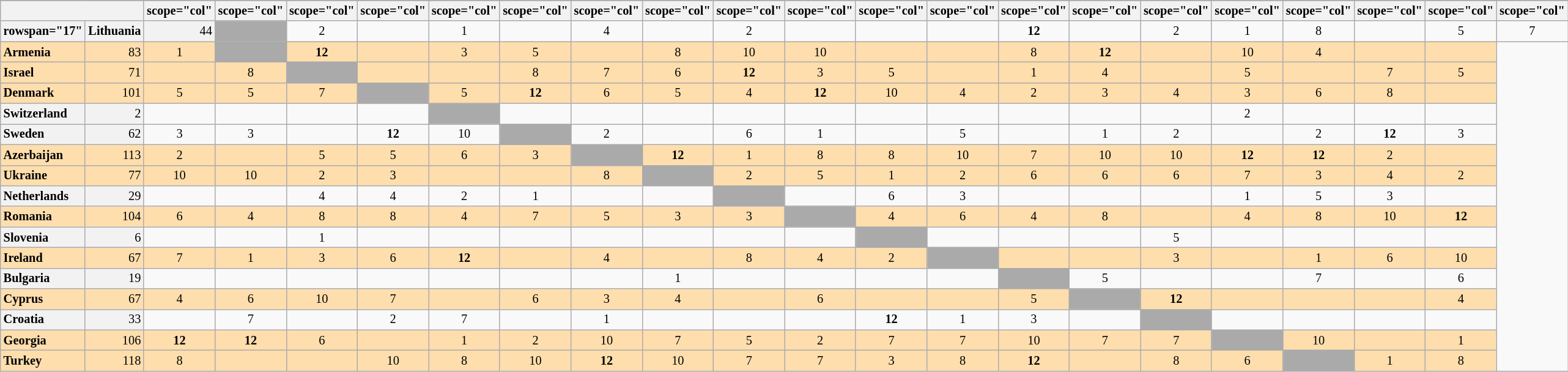<table class="wikitable plainrowheaders" style="text-align:center; font-size:85%;">
<tr>
</tr>
<tr>
<th colspan="2"></th>
<th>scope="col" </th>
<th>scope="col" </th>
<th>scope="col" </th>
<th>scope="col" </th>
<th>scope="col" </th>
<th>scope="col" </th>
<th>scope="col" </th>
<th>scope="col" </th>
<th>scope="col" </th>
<th>scope="col" </th>
<th>scope="col" </th>
<th>scope="col" </th>
<th>scope="col" </th>
<th>scope="col" </th>
<th>scope="col" </th>
<th>scope="col" </th>
<th>scope="col" </th>
<th>scope="col" </th>
<th>scope="col" </th>
<th>scope="col" </th>
</tr>
<tr>
<th>rowspan="17" </th>
<th scope="row" style="text-align:left; background:#f2f2f2;">Lithuania</th>
<td style="text-align:right; background:#f2f2f2;">44</td>
<td style="text-align:left; background:#aaa;"></td>
<td>2</td>
<td></td>
<td>1</td>
<td></td>
<td>4</td>
<td></td>
<td>2</td>
<td></td>
<td></td>
<td></td>
<td><strong>12</strong></td>
<td></td>
<td>2</td>
<td>1</td>
<td>8</td>
<td></td>
<td>5</td>
<td>7</td>
</tr>
<tr style="background:#ffdead;">
<th scope="row" style="text-align:left; font-weight:bold; background:#ffdead;">Armenia</th>
<td style="text-align:right;">83</td>
<td>1</td>
<td style="text-align:left; background:#aaa;"></td>
<td><strong>12</strong></td>
<td></td>
<td>3</td>
<td>5</td>
<td></td>
<td>8</td>
<td>10</td>
<td>10</td>
<td></td>
<td></td>
<td>8</td>
<td><strong>12</strong></td>
<td></td>
<td>10</td>
<td>4</td>
<td></td>
<td></td>
</tr>
<tr style="background:#ffdead;">
<th scope="row" style="text-align:left; font-weight:bold; background:#ffdead;">Israel</th>
<td style="text-align:right;">71</td>
<td></td>
<td>8</td>
<td style="text-align:left; background:#aaa;"></td>
<td></td>
<td></td>
<td>8</td>
<td>7</td>
<td>6</td>
<td><strong>12</strong></td>
<td>3</td>
<td>5</td>
<td></td>
<td>1</td>
<td>4</td>
<td></td>
<td>5</td>
<td></td>
<td>7</td>
<td>5</td>
</tr>
<tr style="background:#ffdead;">
<th scope="row" style="text-align:left; font-weight:bold; background:#ffdead;">Denmark</th>
<td style="text-align:right;">101</td>
<td>5</td>
<td>5</td>
<td>7</td>
<td style="text-align:left; background:#aaa;"></td>
<td>5</td>
<td><strong>12</strong></td>
<td>6</td>
<td>5</td>
<td>4</td>
<td><strong>12</strong></td>
<td>10</td>
<td>4</td>
<td>2</td>
<td>3</td>
<td>4</td>
<td>3</td>
<td>6</td>
<td>8</td>
<td></td>
</tr>
<tr>
<th scope="row" style="text-align:left; background:#f2f2f2;">Switzerland</th>
<td style="text-align:right; background:#f2f2f2;">2</td>
<td></td>
<td></td>
<td></td>
<td></td>
<td style="text-align:left; background:#aaa;"></td>
<td></td>
<td></td>
<td></td>
<td></td>
<td></td>
<td></td>
<td></td>
<td></td>
<td></td>
<td></td>
<td>2</td>
<td></td>
<td></td>
<td></td>
</tr>
<tr>
<th scope="row" style="text-align:left; background:#f2f2f2;">Sweden</th>
<td style="text-align:right; background:#f2f2f2;">62</td>
<td>3</td>
<td>3</td>
<td></td>
<td><strong>12</strong></td>
<td>10</td>
<td style="text-align:left; background:#aaa;"></td>
<td>2</td>
<td></td>
<td>6</td>
<td>1</td>
<td></td>
<td>5</td>
<td></td>
<td>1</td>
<td>2</td>
<td></td>
<td>2</td>
<td><strong>12</strong></td>
<td>3</td>
</tr>
<tr style="background:#ffdead;">
<th scope="row" style="text-align:left; font-weight:bold; background:#ffdead;">Azerbaijan</th>
<td style="text-align:right;">113</td>
<td>2</td>
<td></td>
<td>5</td>
<td>5</td>
<td>6</td>
<td>3</td>
<td style="text-align:left; background:#aaa;"></td>
<td><strong>12</strong></td>
<td>1</td>
<td>8</td>
<td>8</td>
<td>10</td>
<td>7</td>
<td>10</td>
<td>10</td>
<td><strong>12</strong></td>
<td><strong>12</strong></td>
<td>2</td>
<td></td>
</tr>
<tr style="background:#ffdead;">
<th scope="row" style="text-align:left; font-weight:bold; background:#ffdead;">Ukraine</th>
<td style="text-align:right;">77</td>
<td>10</td>
<td>10</td>
<td>2</td>
<td>3</td>
<td></td>
<td></td>
<td>8</td>
<td style="text-align:left; background:#aaa;"></td>
<td>2</td>
<td>5</td>
<td>1</td>
<td>2</td>
<td>6</td>
<td>6</td>
<td>6</td>
<td>7</td>
<td>3</td>
<td>4</td>
<td>2</td>
</tr>
<tr>
<th scope="row" style="text-align:left; background:#f2f2f2;">Netherlands</th>
<td style="text-align:right; background:#f2f2f2;">29</td>
<td></td>
<td></td>
<td>4</td>
<td>4</td>
<td>2</td>
<td>1</td>
<td></td>
<td></td>
<td style="text-align:left; background:#aaa;"></td>
<td></td>
<td>6</td>
<td>3</td>
<td></td>
<td></td>
<td></td>
<td>1</td>
<td>5</td>
<td>3</td>
<td></td>
</tr>
<tr style="background:#ffdead;">
<th scope="row" style="text-align:left; font-weight:bold; background:#ffdead;">Romania</th>
<td style="text-align:right;">104</td>
<td>6</td>
<td>4</td>
<td>8</td>
<td>8</td>
<td>4</td>
<td>7</td>
<td>5</td>
<td>3</td>
<td>3</td>
<td style="text-align:left; background:#aaa;"></td>
<td>4</td>
<td>6</td>
<td>4</td>
<td>8</td>
<td></td>
<td>4</td>
<td>8</td>
<td>10</td>
<td><strong>12</strong></td>
</tr>
<tr>
<th scope="row" style="text-align:left; background:#f2f2f2;">Slovenia</th>
<td style="text-align:right; background:#f2f2f2;">6</td>
<td></td>
<td></td>
<td>1</td>
<td></td>
<td></td>
<td></td>
<td></td>
<td></td>
<td></td>
<td></td>
<td style="text-align:left; background:#aaa;"></td>
<td></td>
<td></td>
<td></td>
<td>5</td>
<td></td>
<td></td>
<td></td>
<td></td>
</tr>
<tr style="background:#ffdead;">
<th scope="row" style="text-align:left; font-weight:bold; background:#ffdead;">Ireland</th>
<td style="text-align:right;">67</td>
<td>7</td>
<td>1</td>
<td>3</td>
<td>6</td>
<td><strong>12</strong></td>
<td></td>
<td>4</td>
<td></td>
<td>8</td>
<td>4</td>
<td>2</td>
<td style="text-align:left; background:#aaa;"></td>
<td></td>
<td></td>
<td>3</td>
<td></td>
<td>1</td>
<td>6</td>
<td>10</td>
</tr>
<tr>
<th scope="row" style="text-align:left; background:#f2f2f2;">Bulgaria</th>
<td style="text-align:right; background:#f2f2f2;">19</td>
<td></td>
<td></td>
<td></td>
<td></td>
<td></td>
<td></td>
<td></td>
<td>1</td>
<td></td>
<td></td>
<td></td>
<td></td>
<td style="text-align:left; background:#aaa;"></td>
<td>5</td>
<td></td>
<td></td>
<td>7</td>
<td></td>
<td>6</td>
</tr>
<tr style="background:#ffdead;">
<th scope="row" style="text-align:left; font-weight:bold; background:#ffdead;">Cyprus</th>
<td style="text-align:right;">67</td>
<td>4</td>
<td>6</td>
<td>10</td>
<td>7</td>
<td></td>
<td>6</td>
<td>3</td>
<td>4</td>
<td></td>
<td>6</td>
<td></td>
<td></td>
<td>5</td>
<td style="text-align:left; background:#aaa;"></td>
<td><strong>12</strong></td>
<td></td>
<td></td>
<td></td>
<td>4</td>
</tr>
<tr>
<th scope="row" style="text-align:left; background:#f2f2f2;">Croatia</th>
<td style="text-align:right; background:#f2f2f2;">33</td>
<td></td>
<td>7</td>
<td></td>
<td>2</td>
<td>7</td>
<td></td>
<td>1</td>
<td></td>
<td></td>
<td></td>
<td><strong>12</strong></td>
<td>1</td>
<td>3</td>
<td></td>
<td style="text-align:left; background:#aaa;"></td>
<td></td>
<td></td>
<td></td>
<td></td>
</tr>
<tr style="background:#ffdead;">
<th scope="row" style="text-align:left; font-weight:bold; background:#ffdead;">Georgia</th>
<td style="text-align:right;">106</td>
<td><strong>12</strong></td>
<td><strong>12</strong></td>
<td>6</td>
<td></td>
<td>1</td>
<td>2</td>
<td>10</td>
<td>7</td>
<td>5</td>
<td>2</td>
<td>7</td>
<td>7</td>
<td>10</td>
<td>7</td>
<td>7</td>
<td style="text-align:left; background:#aaa;"></td>
<td>10</td>
<td></td>
<td>1</td>
</tr>
<tr style="background:#ffdead;">
<th scope="row" style="text-align:left; font-weight:bold; background:#ffdead;">Turkey</th>
<td style="text-align:right;">118</td>
<td>8</td>
<td></td>
<td></td>
<td>10</td>
<td>8</td>
<td>10</td>
<td><strong>12</strong></td>
<td>10</td>
<td>7</td>
<td>7</td>
<td>3</td>
<td>8</td>
<td><strong>12</strong></td>
<td></td>
<td>8</td>
<td>6</td>
<td style="text-align:left; background:#aaa;"></td>
<td>1</td>
<td>8</td>
</tr>
</table>
